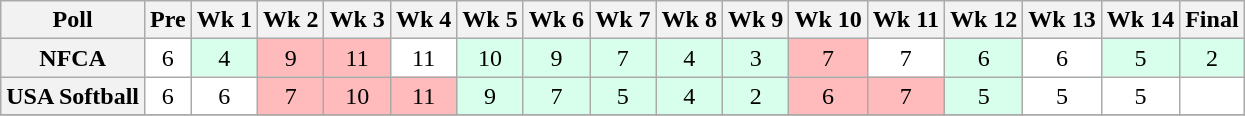<table class="wikitable" style="white-space:nowrap;">
<tr>
<th>Poll</th>
<th>Pre</th>
<th>Wk 1</th>
<th>Wk 2</th>
<th>Wk 3</th>
<th>Wk 4</th>
<th>Wk 5</th>
<th>Wk 6</th>
<th>Wk 7</th>
<th>Wk 8</th>
<th>Wk 9</th>
<th>Wk 10</th>
<th>Wk 11</th>
<th>Wk 12</th>
<th>Wk 13</th>
<th>Wk 14</th>
<th>Final</th>
</tr>
<tr style="text-align:center;">
<th>NFCA</th>
<td style="background:#FFF;">6</td>
<td style="background:#D8FFEB;">4</td>
<td style="background:#ffbbbb;">9</td>
<td style="background:#ffbbbb;">11</td>
<td style="background:#FFF;">11</td>
<td style="background:#D8FFEB;">10</td>
<td style="background:#D8FFEB;">9</td>
<td style="background:#D8FFEB;">7</td>
<td style="background:#D8FFEB;">4</td>
<td style="background:#D8FFEB;">3</td>
<td style="background:#ffbbbb;">7</td>
<td style="background:#FFF;">7</td>
<td style="background:#D8FFEB;">6</td>
<td style="background:#FFF;">6</td>
<td style="background:#D8FFEB;">5</td>
<td style="background:#D8FFEB;">2</td>
</tr>
<tr style="text-align:center;">
<th>USA Softball</th>
<td style="background:#FFF;">6</td>
<td style="background:#FFF;">6</td>
<td style="background:#ffbbbb;">7</td>
<td style="background:#ffbbbb;">10</td>
<td style="background:#ffbbbb;">11</td>
<td style="background:#D8FFEB;">9</td>
<td style="background:#D8FFEB;">7</td>
<td style="background:#D8FFEB;">5</td>
<td style="background:#D8FFEB;">4</td>
<td style="background:#D8FFEB;">2</td>
<td style="background:#ffbbbb;">6</td>
<td style="background:#ffbbbb;">7</td>
<td style="background:#D8FFEB;">5</td>
<td style="background:#FFF;">5</td>
<td style="background:#FFF;">5</td>
<td style="background:#FFF;"></td>
</tr>
<tr style="background:#f9f9f9;">
</tr>
</table>
